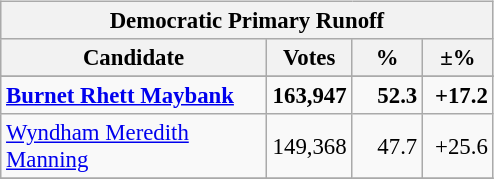<table class="wikitable" align="left" style="margin:1em 1em 1em 0; background: #f9f9f9; font-size: 95%;">
<tr style="background-color:#E9E9E9">
<th colspan="4">Democratic Primary Runoff</th>
</tr>
<tr style="background-color:#E9E9E9">
<th colspan="1" style="width: 170px">Candidate</th>
<th style="width: 50px">Votes</th>
<th style="width: 40px">%</th>
<th style="width: 40px">±%</th>
</tr>
<tr>
</tr>
<tr>
<td><strong><a href='#'>Burnet Rhett Maybank</a></strong></td>
<td align="right"><strong>163,947</strong></td>
<td align="right"><strong>52.3</strong></td>
<td align="right"><strong>+17.2</strong></td>
</tr>
<tr>
<td><a href='#'>Wyndham Meredith Manning</a></td>
<td align="right">149,368</td>
<td align="right">47.7</td>
<td align="right">+25.6</td>
</tr>
<tr>
</tr>
</table>
